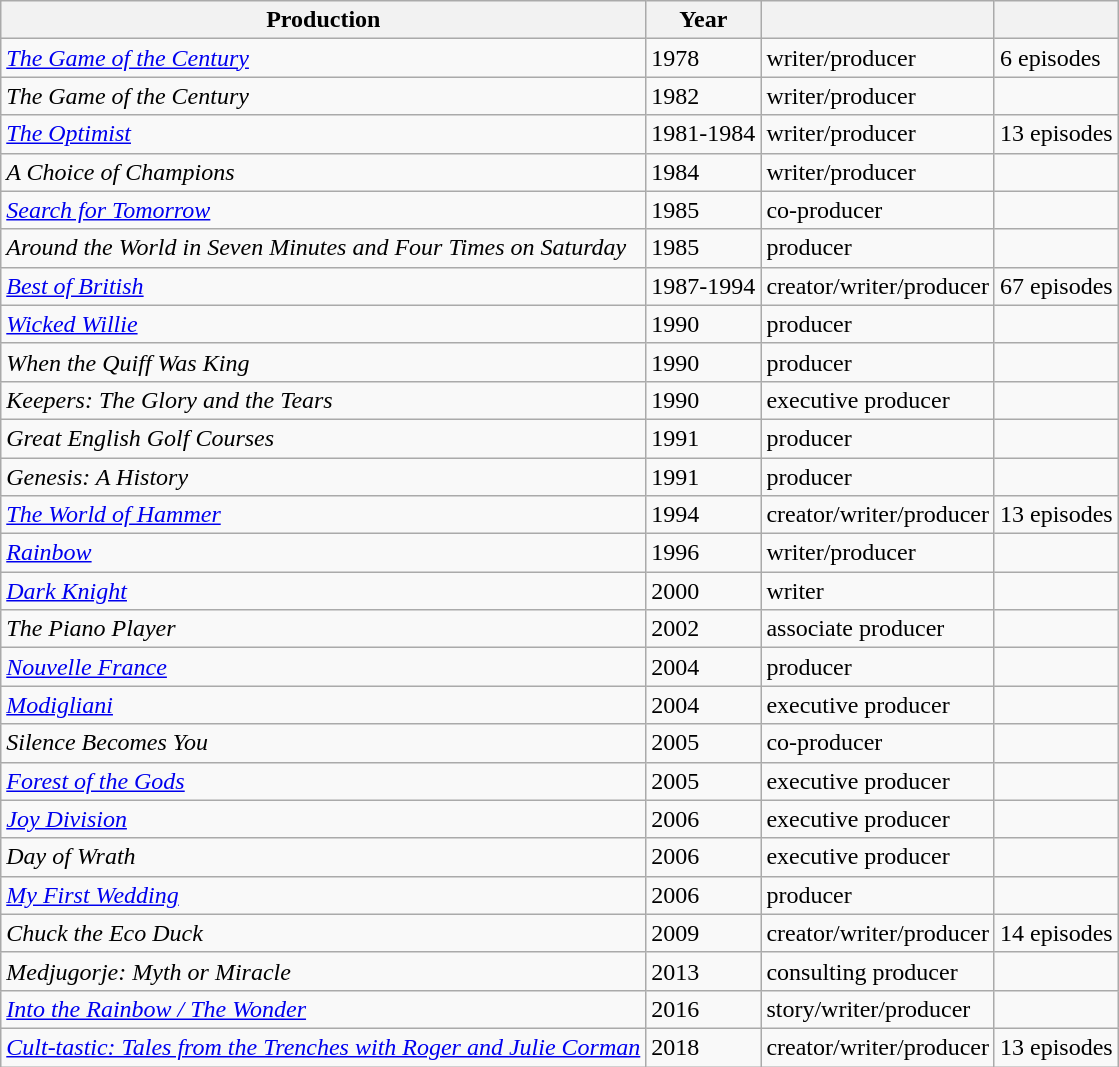<table class="wikitable">
<tr>
<th>Production</th>
<th>Year</th>
<th></th>
<th></th>
</tr>
<tr>
<td><em><a href='#'>The Game of the Century</a></em></td>
<td>1978</td>
<td>writer/producer</td>
<td>6 episodes</td>
</tr>
<tr>
<td><em>The Game of the Century</em></td>
<td>1982</td>
<td>writer/producer</td>
<td></td>
</tr>
<tr>
<td><em><a href='#'>The Optimist</a></em></td>
<td>1981-1984</td>
<td>writer/producer</td>
<td>13 episodes</td>
</tr>
<tr>
<td><em>A Choice of Champions</em></td>
<td>1984</td>
<td>writer/producer</td>
<td></td>
</tr>
<tr>
<td><em><a href='#'>Search for Tomorrow</a></em></td>
<td>1985</td>
<td>co-producer</td>
<td></td>
</tr>
<tr>
<td><em>Around the World in Seven Minutes and Four Times on Saturday</em></td>
<td>1985</td>
<td>producer</td>
<td></td>
</tr>
<tr>
<td><em><a href='#'>Best of British</a></em></td>
<td>1987-1994</td>
<td>creator/writer/producer</td>
<td>67 episodes</td>
</tr>
<tr>
<td><em><a href='#'>Wicked Willie</a></em></td>
<td>1990</td>
<td>producer</td>
<td></td>
</tr>
<tr>
<td><em>When the Quiff Was King</em></td>
<td>1990</td>
<td>producer</td>
<td></td>
</tr>
<tr>
<td><em>Keepers: The Glory and the Tears</em></td>
<td>1990</td>
<td>executive producer</td>
<td></td>
</tr>
<tr>
<td><em>Great English Golf Courses</em></td>
<td>1991</td>
<td>producer</td>
<td></td>
</tr>
<tr>
<td><em>Genesis: A History</em></td>
<td>1991</td>
<td>producer</td>
<td></td>
</tr>
<tr>
<td><em><a href='#'>The World of Hammer</a></em></td>
<td>1994</td>
<td>creator/writer/producer</td>
<td>13 episodes</td>
</tr>
<tr>
<td><em><a href='#'>Rainbow</a></em></td>
<td>1996</td>
<td>writer/producer</td>
<td></td>
</tr>
<tr>
<td><em><a href='#'>Dark Knight</a></em></td>
<td>2000</td>
<td>writer</td>
<td></td>
</tr>
<tr>
<td><em>The Piano Player</em></td>
<td>2002</td>
<td>associate producer</td>
<td></td>
</tr>
<tr>
<td><em><a href='#'>Nouvelle France</a></em></td>
<td>2004</td>
<td>producer</td>
<td></td>
</tr>
<tr>
<td><em><a href='#'>Modigliani</a></em></td>
<td>2004</td>
<td>executive producer</td>
<td></td>
</tr>
<tr>
<td><em>Silence Becomes You</em></td>
<td>2005</td>
<td>co-producer</td>
<td></td>
</tr>
<tr>
<td><em><a href='#'>Forest of the Gods</a></em></td>
<td>2005</td>
<td>executive producer</td>
<td></td>
</tr>
<tr>
<td><em><a href='#'>Joy Division</a></em></td>
<td>2006</td>
<td>executive producer</td>
<td></td>
</tr>
<tr>
<td><em>Day of Wrath</em></td>
<td>2006</td>
<td>executive producer</td>
<td></td>
</tr>
<tr>
<td><em><a href='#'>My First Wedding</a></em></td>
<td>2006</td>
<td>producer</td>
<td></td>
</tr>
<tr>
<td><em>Chuck the Eco Duck</em></td>
<td>2009</td>
<td>creator/writer/producer</td>
<td>14 episodes</td>
</tr>
<tr>
<td><em>Medjugorje: Myth or Miracle</em></td>
<td>2013</td>
<td>consulting producer</td>
<td></td>
</tr>
<tr>
<td><em><a href='#'>Into the Rainbow / The Wonder</a></em></td>
<td>2016</td>
<td>story/writer/producer</td>
</tr>
<tr>
<td><em><a href='#'>Cult-tastic: Tales from the Trenches with Roger and Julie Corman</a></em></td>
<td>2018</td>
<td>creator/writer/producer</td>
<td>13 episodes</td>
</tr>
</table>
